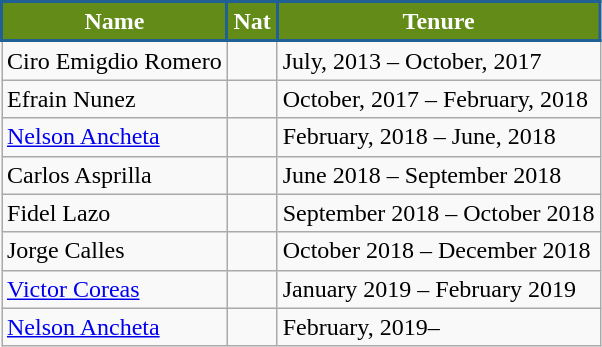<table class="wikitable sortable">
<tr>
<th style="background:#628B18; color:#FFFFFF; border:2px solid #216093;" scope="col">Name</th>
<th style="background:#628B18; color:#FFFFFF; border:2px solid #216093;" scope="col">Nat</th>
<th style="background:#628B18; color:#FFFFFF; border:2px solid #216093;" scope="col">Tenure</th>
</tr>
<tr>
<td>Ciro Emigdio Romero </td>
<td></td>
<td>July, 2013 – October, 2017</td>
</tr>
<tr>
<td>Efrain Nunez</td>
<td></td>
<td>October, 2017 – February, 2018</td>
</tr>
<tr>
<td><a href='#'>Nelson Ancheta</a></td>
<td></td>
<td>February, 2018 – June, 2018</td>
</tr>
<tr>
<td>Carlos Asprilla</td>
<td></td>
<td>June 2018 – September 2018</td>
</tr>
<tr>
<td>Fidel Lazo</td>
<td></td>
<td>September 2018 – October 2018</td>
</tr>
<tr>
<td>Jorge Calles</td>
<td></td>
<td>October 2018 – December 2018</td>
</tr>
<tr>
<td><a href='#'>Victor Coreas</a></td>
<td></td>
<td>January 2019 – February 2019</td>
</tr>
<tr>
<td><a href='#'>Nelson Ancheta</a></td>
<td></td>
<td>February, 2019–</td>
</tr>
</table>
